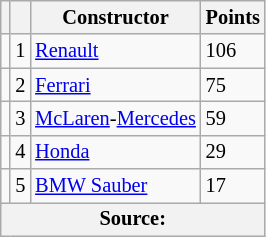<table class="wikitable" style="font-size: 85%;">
<tr>
<th></th>
<th></th>
<th>Constructor</th>
<th>Points</th>
</tr>
<tr>
<td></td>
<td align="center">1</td>
<td> <a href='#'>Renault</a></td>
<td>106</td>
</tr>
<tr>
<td></td>
<td align="center">2</td>
<td> <a href='#'>Ferrari</a></td>
<td>75</td>
</tr>
<tr>
<td></td>
<td align="center">3</td>
<td> <a href='#'>McLaren</a>-<a href='#'>Mercedes</a></td>
<td>59</td>
</tr>
<tr>
<td></td>
<td align="center">4</td>
<td> <a href='#'>Honda</a></td>
<td>29</td>
</tr>
<tr>
<td></td>
<td align="center">5</td>
<td> <a href='#'>BMW Sauber</a></td>
<td>17</td>
</tr>
<tr>
<th colspan=4>Source: </th>
</tr>
</table>
